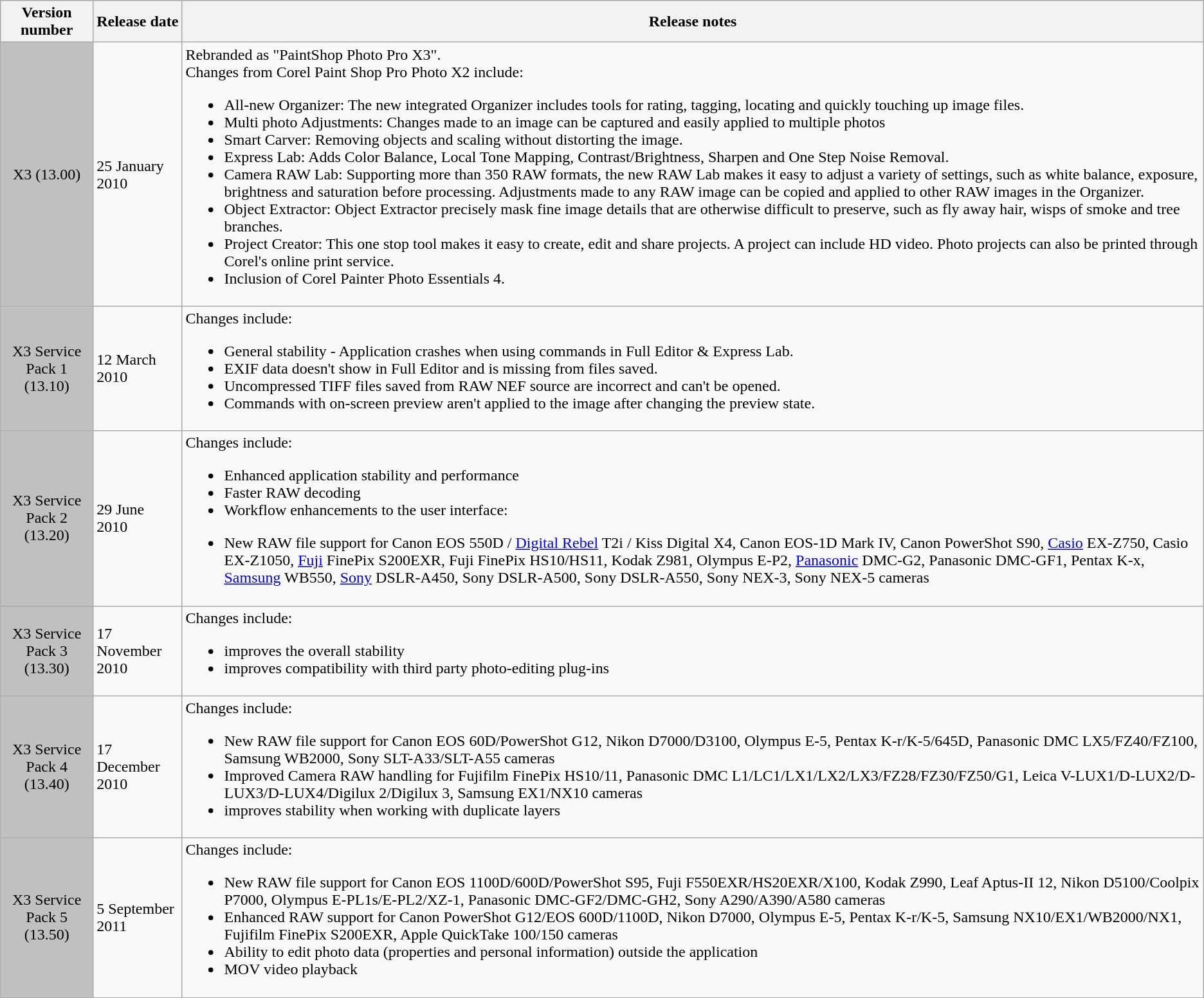<table class="wikitable sortable">
<tr>
<th>Version number</th>
<th class="unsortable">Release date</th>
<th>Release notes</th>
</tr>
<tr>
<td style="text-align:center; background:#c0c0c0">X3 (13.00)</td>
<td>25 January 2010</td>
<td>Rebranded as "PaintShop Photo Pro X3".<br>Changes from Corel Paint Shop Pro Photo X2 include:<ul><li>All-new Organizer: The new integrated Organizer includes tools for rating, tagging, locating and quickly touching up image files.</li><li>Multi photo Adjustments: Changes made to an image can be captured and easily applied to multiple photos</li><li>Smart Carver: Removing objects and scaling without distorting the image.</li><li>Express Lab: Adds Color Balance, Local Tone Mapping, Contrast/Brightness, Sharpen and One Step Noise Removal.</li><li>Camera RAW Lab: Supporting more than 350 RAW formats, the new RAW Lab makes it easy to adjust a variety of settings, such as white balance, exposure, brightness and saturation before processing. Adjustments made to any RAW image can be copied and applied to other RAW images in the Organizer.</li><li>Object Extractor: Object Extractor precisely mask fine image details that are otherwise difficult to preserve, such as fly away hair, wisps of smoke and tree branches.</li><li>Project Creator: This one stop tool makes it easy to create, edit and share projects. A project can include HD video. Photo projects can also be printed through Corel's online print service.</li><li>Inclusion of Corel Painter Photo Essentials 4.</li></ul></td>
</tr>
<tr>
<td style="text-align:center; background:#c0c0c0">X3 Service Pack 1 (13.10)</td>
<td>12 March 2010</td>
<td>Changes include:<br><ul><li>General stability - Application crashes when using commands in Full Editor & Express Lab.</li><li>EXIF data doesn't show in Full Editor and is missing from files saved.</li><li>Uncompressed TIFF files saved from RAW NEF source are incorrect and can't be opened.</li><li>Commands with on-screen preview aren't applied to the image after changing the preview state.</li></ul></td>
</tr>
<tr>
<td style="text-align:center; background:#c0c0c0">X3 Service Pack 2 (13.20)</td>
<td>29 June 2010</td>
<td>Changes include:<br><ul><li>Enhanced application stability and performance</li><li>Faster RAW decoding</li><li>Workflow enhancements to the user interface:</li></ul><ul><li>New RAW file support for Canon EOS 550D / <a href='#'>Digital Rebel</a> T2i / Kiss Digital X4, Canon EOS-1D Mark IV, Canon PowerShot S90, <a href='#'>Casio</a> EX-Z750, Casio EX-Z1050, <a href='#'>Fuji</a> FinePix S200EXR, Fuji FinePix HS10/HS11, Kodak Z981, Olympus E-P2, <a href='#'>Panasonic</a> DMC-G2, Panasonic DMC-GF1, Pentax K-x, <a href='#'>Samsung</a> WB550, <a href='#'>Sony</a> DSLR-A450, Sony DSLR-A500, Sony DSLR-A550, Sony NEX-3, Sony NEX-5 cameras</li></ul></td>
</tr>
<tr>
<td style="text-align:center; background:#c0c0c0">X3 Service Pack 3 (13.30)</td>
<td>17 November 2010</td>
<td>Changes include:<br><ul><li>improves the overall stability</li><li>improves compatibility with third party photo-editing plug-ins</li></ul></td>
</tr>
<tr>
<td style="text-align:center; background:#c0c0c0">X3 Service Pack 4 (13.40)</td>
<td>17 December 2010</td>
<td>Changes include:<br><ul><li>New RAW file support for Canon EOS 60D/PowerShot G12, Nikon D7000/D3100, Olympus E-5, Pentax K-r/K-5/645D, Panasonic DMC LX5/FZ40/FZ100, Samsung WB2000, Sony SLT-A33/SLT-A55 cameras</li><li>Improved Camera RAW handling for Fujifilm FinePix HS10/11, Panasonic DMC L1/LC1/LX1/LX2/LX3/FZ28/FZ30/FZ50/G1, Leica V-LUX1/D-LUX2/D-LUX3/D-LUX4/Digilux 2/Digilux 3, Samsung EX1/NX10 cameras</li><li>improves stability when working with duplicate layers</li></ul></td>
</tr>
<tr>
<td style="text-align:center; background:#c0c0c0">X3 Service Pack 5 (13.50)</td>
<td>5 September 2011</td>
<td>Changes include:<br><ul><li>New RAW file support for Canon EOS 1100D/600D/PowerShot S95, Fuji F550EXR/HS20EXR/X100, Kodak Z990, Leaf Aptus-II 12, Nikon D5100/Coolpix P7000, Olympus E-PL1s/E-PL2/XZ-1, Panasonic DMC-GF2/DMC-GH2, Sony A290/A390/A580 cameras</li><li>Enhanced RAW support for Canon PowerShot G12/EOS 600D/1100D, Nikon D7000, Olympus E-5, Pentax K-r/K-5, Samsung NX10/EX1/WB2000/NX1, Fujifilm FinePix S200EXR, Apple QuickTake 100/150 cameras</li><li>Ability to edit photo data (properties and personal information) outside the application</li><li>MOV video playback</li></ul></td>
</tr>
</table>
